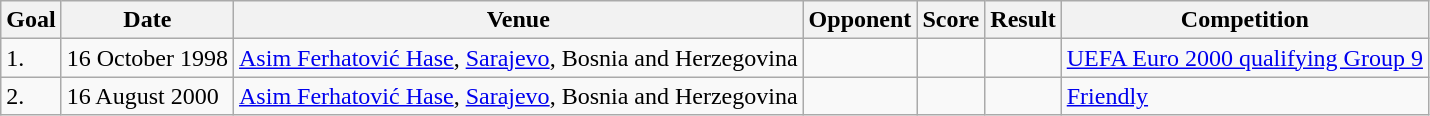<table class=wikitable>
<tr>
<th>Goal</th>
<th>Date</th>
<th>Venue</th>
<th>Opponent</th>
<th>Score</th>
<th>Result</th>
<th>Competition</th>
</tr>
<tr>
<td>1.</td>
<td>16 October 1998</td>
<td><a href='#'>Asim Ferhatović Hase</a>, <a href='#'>Sarajevo</a>, Bosnia and Herzegovina</td>
<td></td>
<td></td>
<td></td>
<td><a href='#'>UEFA Euro 2000 qualifying Group 9</a></td>
</tr>
<tr>
<td>2.</td>
<td>16 August 2000</td>
<td><a href='#'>Asim Ferhatović Hase</a>, <a href='#'>Sarajevo</a>, Bosnia and Herzegovina</td>
<td></td>
<td></td>
<td></td>
<td><a href='#'>Friendly</a></td>
</tr>
</table>
